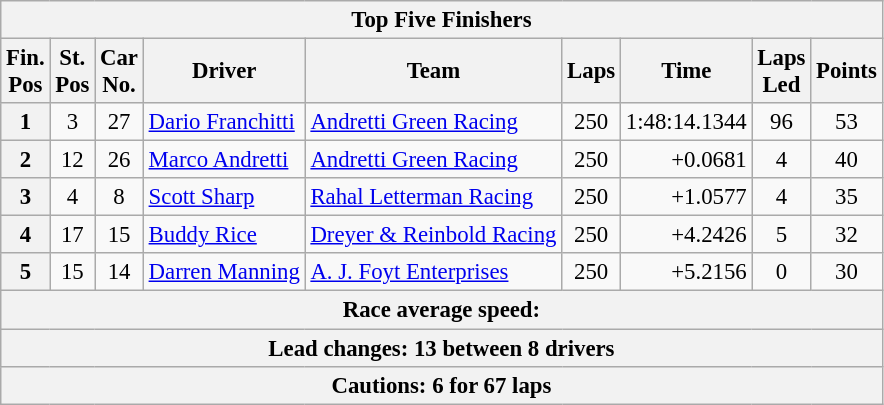<table class="wikitable" style="font-size:95%;text-align:center">
<tr>
<th colspan=9>Top Five Finishers</th>
</tr>
<tr>
<th>Fin.<br>Pos</th>
<th>St.<br>Pos</th>
<th>Car<br>No.</th>
<th>Driver</th>
<th>Team</th>
<th>Laps</th>
<th>Time</th>
<th>Laps<br>Led</th>
<th>Points</th>
</tr>
<tr>
<th>1</th>
<td>3</td>
<td>27</td>
<td style="text-align:left"> <a href='#'>Dario Franchitti</a></td>
<td style="text-align:left"><a href='#'>Andretti Green Racing</a></td>
<td>250</td>
<td align=right>1:48:14.1344</td>
<td>96</td>
<td>53</td>
</tr>
<tr>
<th>2</th>
<td>12</td>
<td>26</td>
<td style="text-align:left"> <a href='#'>Marco Andretti</a></td>
<td style="text-align:left"><a href='#'>Andretti Green Racing</a></td>
<td>250</td>
<td align=right>+0.0681</td>
<td>4</td>
<td>40</td>
</tr>
<tr>
<th>3</th>
<td>4</td>
<td>8</td>
<td style="text-align:left"> <a href='#'>Scott Sharp</a></td>
<td style="text-align:left"><a href='#'>Rahal Letterman Racing</a></td>
<td>250</td>
<td align=right>+1.0577</td>
<td>4</td>
<td>35</td>
</tr>
<tr>
<th>4</th>
<td>17</td>
<td>15</td>
<td style="text-align:left"> <a href='#'>Buddy Rice</a></td>
<td style="text-align:left"><a href='#'>Dreyer & Reinbold Racing</a></td>
<td>250</td>
<td align=right>+4.2426</td>
<td>5</td>
<td>32</td>
</tr>
<tr>
<th>5</th>
<td>15</td>
<td>14</td>
<td style="text-align:left"> <a href='#'>Darren Manning</a></td>
<td style="text-align:left"><a href='#'>A. J. Foyt Enterprises</a></td>
<td>250</td>
<td align=right>+5.2156</td>
<td>0</td>
<td>30</td>
</tr>
<tr>
<th colspan=9>Race average speed: </th>
</tr>
<tr>
<th colspan=9>Lead changes: 13 between 8 drivers</th>
</tr>
<tr>
<th colspan=9>Cautions: 6 for 67 laps</th>
</tr>
</table>
